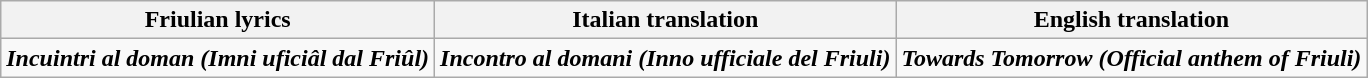<table class="wikitable">
<tr>
<th><strong>Friulian lyrics</strong></th>
<th><strong>Italian translation</strong></th>
<th><strong>English translation</strong></th>
</tr>
<tr style="vertical-align:top">
<td><strong><em>Incuintri al doman (Imni uficiâl dal Friûl)</em></strong></td>
<td><strong><em>Incontro al domani (Inno ufficiale del Friuli)</em></strong></td>
<td><strong><em>Towards Tomorrow (Official anthem of Friuli)</em></strong></td>
</tr>
</table>
